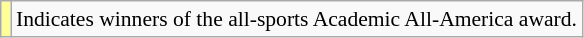<table class="wikitable" style="font-size:90%;">
<tr>
<td style="background-color:#FFFF99"></td>
<td>Indicates winners of the all-sports Academic All-America award.</td>
</tr>
</table>
